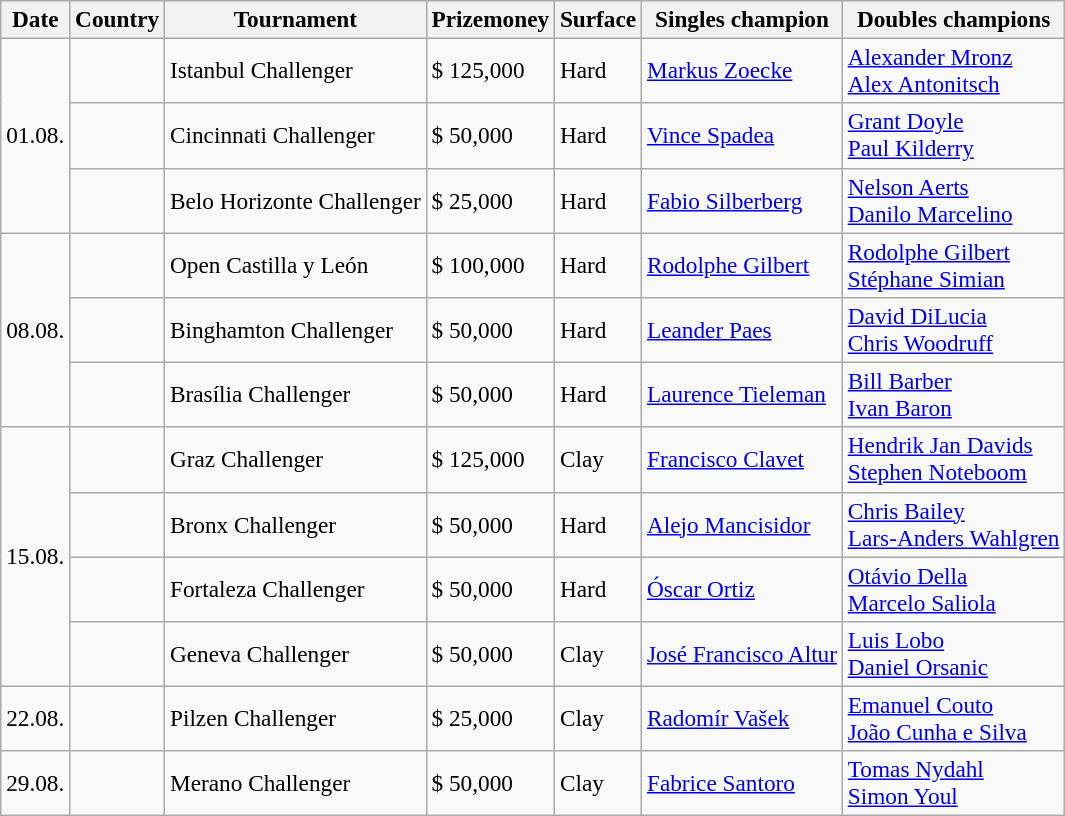<table class="sortable wikitable" style=font-size:97%>
<tr>
<th>Date</th>
<th>Country</th>
<th>Tournament</th>
<th>Prizemoney</th>
<th>Surface</th>
<th>Singles champion</th>
<th>Doubles champions</th>
</tr>
<tr>
<td rowspan="3">01.08.</td>
<td></td>
<td>Istanbul Challenger</td>
<td>$ 125,000</td>
<td>Hard</td>
<td> <a href='#'>Markus Zoecke</a></td>
<td> <a href='#'>Alexander Mronz</a><br> <a href='#'>Alex Antonitsch</a></td>
</tr>
<tr>
<td></td>
<td>Cincinnati Challenger</td>
<td>$ 50,000</td>
<td>Hard</td>
<td> <a href='#'>Vince Spadea</a></td>
<td> <a href='#'>Grant Doyle</a><br> <a href='#'>Paul Kilderry</a></td>
</tr>
<tr>
<td></td>
<td>Belo Horizonte Challenger</td>
<td>$ 25,000</td>
<td>Hard</td>
<td> <a href='#'>Fabio Silberberg</a></td>
<td> <a href='#'>Nelson Aerts</a><br> <a href='#'>Danilo Marcelino</a></td>
</tr>
<tr>
<td rowspan="3">08.08.</td>
<td></td>
<td>Open Castilla y León</td>
<td>$ 100,000</td>
<td>Hard</td>
<td> <a href='#'>Rodolphe Gilbert</a></td>
<td> <a href='#'>Rodolphe Gilbert</a><br> <a href='#'>Stéphane Simian</a></td>
</tr>
<tr>
<td></td>
<td>Binghamton Challenger</td>
<td>$ 50,000</td>
<td>Hard</td>
<td> <a href='#'>Leander Paes</a></td>
<td> <a href='#'>David DiLucia</a><br>  <a href='#'>Chris Woodruff</a></td>
</tr>
<tr>
<td></td>
<td>Brasília Challenger</td>
<td>$ 50,000</td>
<td>Hard</td>
<td> <a href='#'>Laurence Tieleman</a></td>
<td> <a href='#'>Bill Barber</a><br> <a href='#'>Ivan Baron</a></td>
</tr>
<tr>
<td rowspan="4">15.08.</td>
<td></td>
<td>Graz Challenger</td>
<td>$ 125,000</td>
<td>Clay</td>
<td> <a href='#'>Francisco Clavet</a></td>
<td> <a href='#'>Hendrik Jan Davids</a><br> <a href='#'>Stephen Noteboom</a></td>
</tr>
<tr>
<td></td>
<td>Bronx Challenger</td>
<td>$ 50,000</td>
<td>Hard</td>
<td> <a href='#'>Alejo Mancisidor</a></td>
<td> <a href='#'>Chris Bailey</a><br> <a href='#'>Lars-Anders Wahlgren</a></td>
</tr>
<tr>
<td></td>
<td>Fortaleza Challenger</td>
<td>$ 50,000</td>
<td>Hard</td>
<td> <a href='#'>Óscar Ortiz</a></td>
<td> <a href='#'>Otávio Della</a><br> <a href='#'>Marcelo Saliola</a></td>
</tr>
<tr>
<td></td>
<td>Geneva Challenger</td>
<td>$ 50,000</td>
<td>Clay</td>
<td> <a href='#'>José Francisco Altur</a></td>
<td> <a href='#'>Luis Lobo</a><br>  <a href='#'>Daniel Orsanic</a></td>
</tr>
<tr>
<td>22.08.</td>
<td></td>
<td>Pilzen Challenger</td>
<td>$ 25,000</td>
<td>Clay</td>
<td> <a href='#'>Radomír Vašek</a></td>
<td> <a href='#'>Emanuel Couto</a><br> <a href='#'>João Cunha e Silva</a></td>
</tr>
<tr>
<td>29.08.</td>
<td></td>
<td>Merano Challenger</td>
<td>$ 50,000</td>
<td>Clay</td>
<td> <a href='#'>Fabrice Santoro</a></td>
<td> <a href='#'>Tomas Nydahl</a><br> <a href='#'>Simon Youl</a></td>
</tr>
</table>
